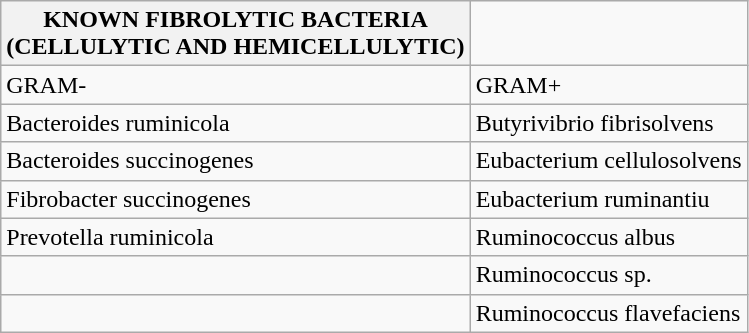<table class="wikitable">
<tr>
<th>KNOWN FIBROLYTIC BACTERIA<br>(CELLULYTIC AND HEMICELLULYTIC)</th>
</tr>
<tr>
<td>GRAM-</td>
<td>GRAM+</td>
</tr>
<tr>
<td>Bacteroides ruminicola</td>
<td>Butyrivibrio fibrisolvens</td>
</tr>
<tr>
<td>Bacteroides succinogenes</td>
<td>Eubacterium cellulosolvens</td>
</tr>
<tr>
<td>Fibrobacter succinogenes</td>
<td>Eubacterium ruminantiu</td>
</tr>
<tr>
<td>Prevotella ruminicola</td>
<td>Ruminococcus albus</td>
</tr>
<tr>
<td></td>
<td>Ruminococcus sp.</td>
</tr>
<tr>
<td></td>
<td>Ruminococcus flavefaciens</td>
</tr>
</table>
